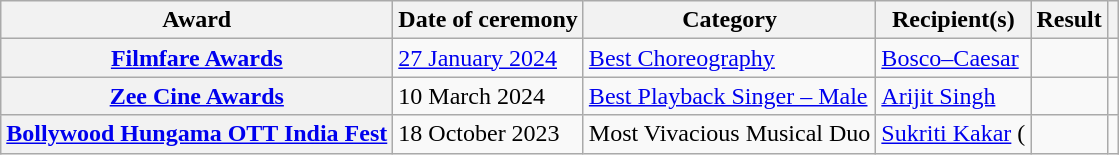<table class="wikitable plainrowheaders sortable">
<tr>
<th scope="col">Award</th>
<th scope="col">Date of ceremony</th>
<th scope="col">Category</th>
<th scope="col">Recipient(s)</th>
<th scope="col" class="unsortable">Result</th>
<th scope="col" class="unsortable"></th>
</tr>
<tr>
<th scope="row"><a href='#'>Filmfare Awards</a></th>
<td><a href='#'>27 January 2024</a></td>
<td><a href='#'>Best Choreography</a></td>
<td><a href='#'>Bosco–Caesar</a></td>
<td></td>
<td></td>
</tr>
<tr>
<th scope="row"><a href='#'>Zee Cine Awards</a></th>
<td>10 March 2024</td>
<td><a href='#'>Best Playback Singer – Male</a></td>
<td><a href='#'>Arijit Singh</a></td>
<td></td>
<td></td>
</tr>
<tr>
<th scope="row"><a href='#'>Bollywood Hungama OTT India Fest</a></th>
<td>18 October 2023</td>
<td>Most Vivacious Musical Duo</td>
<td><a href='#'>Sukriti Kakar</a> (</td>
<td></td>
<td></td>
</tr>
</table>
